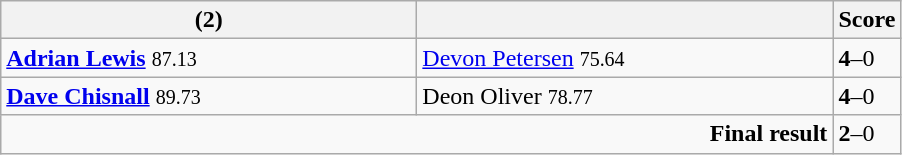<table class="wikitable">
<tr>
<th width=270><strong></strong> (2)</th>
<th width=270></th>
<th>Score</th>
</tr>
<tr>
<td><strong><a href='#'>Adrian Lewis</a></strong> <small><span>87.13</span></small></td>
<td><a href='#'>Devon Petersen</a> <small><span>75.64</span></small></td>
<td><strong>4</strong>–0</td>
</tr>
<tr>
<td><strong><a href='#'>Dave Chisnall</a></strong> <small><span>89.73</span></small></td>
<td>Deon Oliver <small><span>78.77</span></small></td>
<td><strong>4</strong>–0</td>
</tr>
<tr>
<td colspan="2" align="right"><strong>Final result</strong></td>
<td><strong>2</strong>–0</td>
</tr>
</table>
